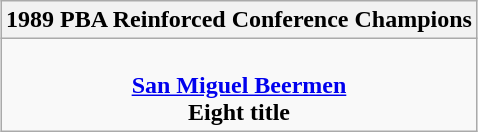<table class=wikitable style="text-align:center; margin:auto">
<tr>
<th>1989 PBA Reinforced Conference Champions</th>
</tr>
<tr>
<td><br> <strong><a href='#'>San Miguel Beermen</a></strong> <br> <strong>Eight title</strong></td>
</tr>
</table>
